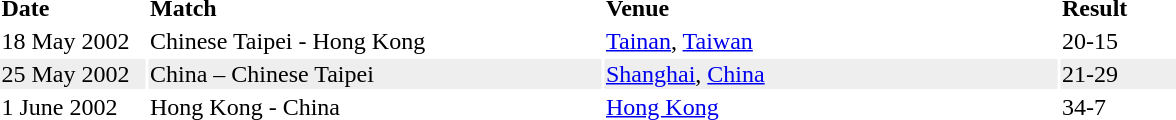<table>
<tr>
<td width="95"><strong>Date</strong></td>
<td width="300"><strong>Match</strong></td>
<td width="300"><strong>Venue</strong></td>
<td width="75"><strong>Result</strong></td>
</tr>
<tr>
<td>18 May 2002</td>
<td>Chinese Taipei - Hong Kong</td>
<td><a href='#'>Tainan</a>, <a href='#'>Taiwan</a></td>
<td>20-15</td>
</tr>
<tr bgcolor="#eeeeee">
<td>25 May 2002</td>
<td>China – Chinese Taipei</td>
<td><a href='#'>Shanghai</a>, <a href='#'>China</a></td>
<td>21-29</td>
</tr>
<tr>
<td>1 June 2002</td>
<td>Hong Kong - China</td>
<td><a href='#'>Hong Kong</a></td>
<td>34-7</td>
</tr>
</table>
